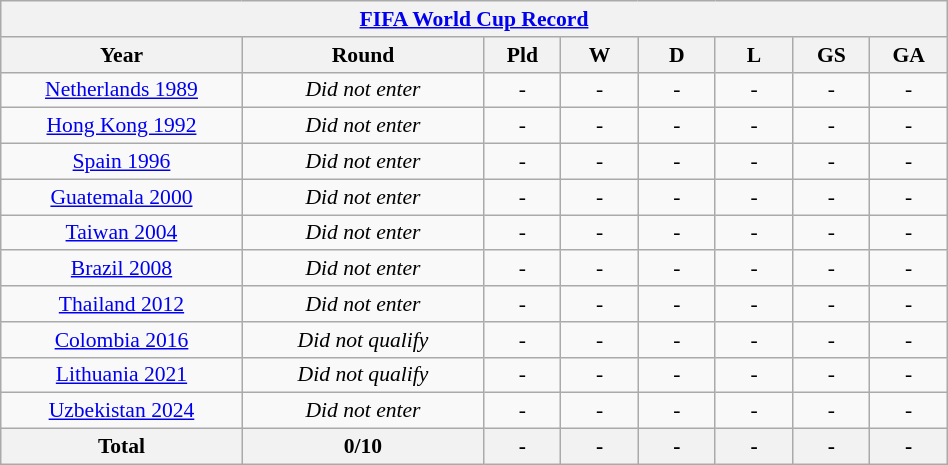<table class="wikitable" width=50% style="text-align: center;font-size:90%;">
<tr>
<th colspan=9><a href='#'>FIFA World Cup Record</a></th>
</tr>
<tr>
<th width=25%>Year</th>
<th width=25%>Round</th>
<th width=8%>Pld</th>
<th width=8%>W</th>
<th width=8%>D</th>
<th width=8%>L</th>
<th width=8%>GS</th>
<th width=8%>GA</th>
</tr>
<tr>
<td><a href='#'>Netherlands 1989</a></td>
<td><em>Did not enter</em></td>
<td>-</td>
<td>-</td>
<td>-</td>
<td>-</td>
<td>-</td>
<td>-</td>
</tr>
<tr>
<td><a href='#'>Hong Kong 1992</a></td>
<td><em>Did not enter</em></td>
<td>-</td>
<td>-</td>
<td>-</td>
<td>-</td>
<td>-</td>
<td>-</td>
</tr>
<tr>
<td><a href='#'>Spain 1996</a></td>
<td><em>Did not enter</em></td>
<td>-</td>
<td>-</td>
<td>-</td>
<td>-</td>
<td>-</td>
<td>-</td>
</tr>
<tr>
<td><a href='#'>Guatemala 2000</a></td>
<td><em>Did not enter</em></td>
<td>-</td>
<td>-</td>
<td>-</td>
<td>-</td>
<td>-</td>
<td>-</td>
</tr>
<tr>
<td><a href='#'>Taiwan 2004</a></td>
<td><em>Did not enter</em></td>
<td>-</td>
<td>-</td>
<td>-</td>
<td>-</td>
<td>-</td>
<td>-</td>
</tr>
<tr>
<td><a href='#'>Brazil 2008</a></td>
<td><em>Did not enter</em></td>
<td>-</td>
<td>-</td>
<td>-</td>
<td>-</td>
<td>-</td>
<td>-</td>
</tr>
<tr>
<td><a href='#'>Thailand 2012</a></td>
<td><em>Did not enter</em></td>
<td>-</td>
<td>-</td>
<td>-</td>
<td>-</td>
<td>-</td>
<td>-</td>
</tr>
<tr>
<td><a href='#'>Colombia 2016</a></td>
<td><em>Did not qualify</em></td>
<td>-</td>
<td>-</td>
<td>-</td>
<td>-</td>
<td>-</td>
<td>-</td>
</tr>
<tr>
<td><a href='#'>Lithuania 2021</a></td>
<td><em>Did not qualify</em></td>
<td>-</td>
<td>-</td>
<td>-</td>
<td>-</td>
<td>-</td>
<td>-</td>
</tr>
<tr>
<td><a href='#'>Uzbekistan 2024</a></td>
<td><em>Did not enter</em></td>
<td>-</td>
<td>-</td>
<td>-</td>
<td>-</td>
<td>-</td>
<td>-</td>
</tr>
<tr>
<th><strong>Total</strong></th>
<th>0/10</th>
<th>-</th>
<th>-</th>
<th>-</th>
<th>-</th>
<th>-</th>
<th>-</th>
</tr>
</table>
